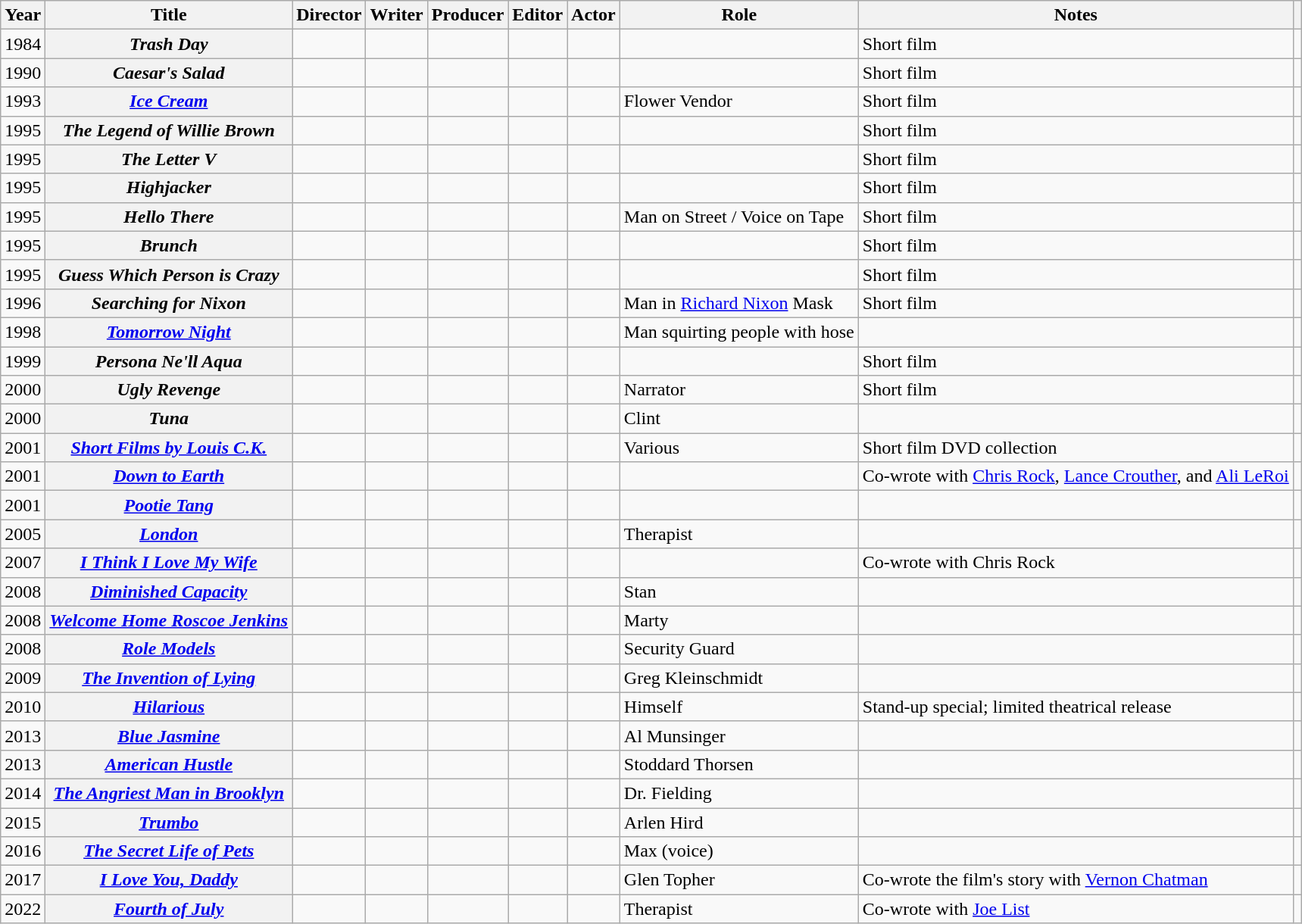<table class="wikitable sortable plainrowheaders">
<tr>
<th>Year</th>
<th>Title</th>
<th scope="col">Director</th>
<th scope="col">Writer</th>
<th scope="col">Producer</th>
<th scope="col">Editor</th>
<th scope="col">Actor</th>
<th scope="col">Role</th>
<th>Notes</th>
<th></th>
</tr>
<tr>
<td>1984</td>
<th scope="row"><em>Trash Day</em></th>
<td></td>
<td></td>
<td></td>
<td></td>
<td></td>
<td></td>
<td>Short film</td>
<td style="text-align: center;"></td>
</tr>
<tr>
<td>1990</td>
<th scope="row"><em>Caesar's Salad</em></th>
<td></td>
<td></td>
<td></td>
<td></td>
<td></td>
<td></td>
<td>Short film</td>
<td style="text-align: center;"></td>
</tr>
<tr>
<td>1993</td>
<th scope="row"><em><a href='#'>Ice Cream</a></em></th>
<td></td>
<td></td>
<td></td>
<td></td>
<td></td>
<td>Flower Vendor</td>
<td>Short film</td>
<td style="text-align: center;"></td>
</tr>
<tr>
<td>1995</td>
<th scope="row"><em>The Legend of Willie Brown</em></th>
<td></td>
<td></td>
<td></td>
<td></td>
<td></td>
<td></td>
<td>Short film</td>
<td style="text-align: center;"></td>
</tr>
<tr>
<td>1995</td>
<th scope="row"><em>The Letter V</em></th>
<td></td>
<td></td>
<td></td>
<td></td>
<td></td>
<td></td>
<td>Short film</td>
<td style="text-align: center;"></td>
</tr>
<tr>
<td>1995</td>
<th scope="row"><em>Highjacker</em></th>
<td></td>
<td></td>
<td></td>
<td></td>
<td></td>
<td></td>
<td>Short film</td>
<td style="text-align: center;"></td>
</tr>
<tr>
<td>1995</td>
<th scope="row"><em>Hello There</em></th>
<td></td>
<td></td>
<td></td>
<td></td>
<td></td>
<td>Man on Street / Voice on Tape</td>
<td>Short film</td>
<td style="text-align: center;"></td>
</tr>
<tr>
<td>1995</td>
<th scope="row"><em>Brunch</em></th>
<td></td>
<td></td>
<td></td>
<td></td>
<td></td>
<td></td>
<td>Short film</td>
<td style="text-align: center;"></td>
</tr>
<tr>
<td>1995</td>
<th scope="row"><em>Guess Which Person is Crazy</em></th>
<td></td>
<td></td>
<td></td>
<td></td>
<td></td>
<td></td>
<td>Short film</td>
<td style="text-align: center;"></td>
</tr>
<tr>
<td>1996</td>
<th scope="row"><em>Searching for Nixon</em></th>
<td></td>
<td></td>
<td></td>
<td></td>
<td></td>
<td>Man in <a href='#'>Richard Nixon</a> Mask</td>
<td>Short film</td>
<td style="text-align: center;"></td>
</tr>
<tr>
<td>1998</td>
<th scope="row"><em><a href='#'>Tomorrow Night</a></em></th>
<td></td>
<td></td>
<td></td>
<td></td>
<td></td>
<td>Man squirting people with hose</td>
<td></td>
<td style="text-align: center;"></td>
</tr>
<tr>
<td>1999</td>
<th scope="row"><em>Persona Ne'll Aqua</em></th>
<td></td>
<td></td>
<td></td>
<td></td>
<td></td>
<td></td>
<td>Short film</td>
<td style="text-align: center;"></td>
</tr>
<tr>
<td>2000</td>
<th scope="row"><em>Ugly Revenge</em></th>
<td></td>
<td></td>
<td></td>
<td></td>
<td></td>
<td>Narrator</td>
<td>Short film</td>
<td style="text-align: center;"></td>
</tr>
<tr>
<td>2000</td>
<th scope="row"><em>Tuna</em></th>
<td></td>
<td></td>
<td></td>
<td></td>
<td></td>
<td>Clint</td>
<td></td>
<td style="text-align: center;"></td>
</tr>
<tr>
<td>2001</td>
<th scope="row"><em><a href='#'>Short Films by Louis C.K.</a></em></th>
<td></td>
<td></td>
<td></td>
<td></td>
<td></td>
<td>Various</td>
<td>Short film DVD collection</td>
<td style="text-align: center;"></td>
</tr>
<tr>
<td>2001</td>
<th scope="row"><em><a href='#'>Down to Earth</a></em></th>
<td></td>
<td></td>
<td></td>
<td></td>
<td></td>
<td></td>
<td>Co-wrote with <a href='#'>Chris Rock</a>, <a href='#'>Lance Crouther</a>, and <a href='#'>Ali LeRoi</a></td>
<td style="text-align: center;"></td>
</tr>
<tr>
<td>2001</td>
<th scope="row"><em><a href='#'>Pootie Tang</a></em></th>
<td></td>
<td></td>
<td></td>
<td></td>
<td></td>
<td></td>
<td></td>
<td style="text-align: center;"></td>
</tr>
<tr>
<td>2005</td>
<th scope="row"><em><a href='#'>London</a></em></th>
<td></td>
<td></td>
<td></td>
<td></td>
<td></td>
<td>Therapist</td>
<td></td>
<td style="text-align: center;"></td>
</tr>
<tr>
<td>2007</td>
<th scope="row"><em><a href='#'>I Think I Love My Wife</a></em></th>
<td></td>
<td></td>
<td></td>
<td></td>
<td></td>
<td></td>
<td>Co-wrote with Chris Rock</td>
<td style="text-align: center;"></td>
</tr>
<tr>
<td>2008</td>
<th scope="row"><em><a href='#'>Diminished Capacity</a></em></th>
<td></td>
<td></td>
<td></td>
<td></td>
<td></td>
<td>Stan</td>
<td></td>
<td style="text-align: center;"></td>
</tr>
<tr>
<td>2008</td>
<th scope="row"><em><a href='#'>Welcome Home Roscoe Jenkins</a></em></th>
<td></td>
<td></td>
<td></td>
<td></td>
<td></td>
<td>Marty</td>
<td></td>
<td style="text-align: center;"></td>
</tr>
<tr>
<td>2008</td>
<th scope="row"><em><a href='#'>Role Models</a></em></th>
<td></td>
<td></td>
<td></td>
<td></td>
<td></td>
<td>Security Guard</td>
<td></td>
<td style="text-align: center;"></td>
</tr>
<tr>
<td>2009</td>
<th scope="row"><em><a href='#'>The Invention of Lying</a></em></th>
<td></td>
<td></td>
<td></td>
<td></td>
<td></td>
<td>Greg Kleinschmidt</td>
<td></td>
<td style="text-align: center;"></td>
</tr>
<tr>
<td>2010</td>
<th scope="row"><em><a href='#'>Hilarious</a></em></th>
<td></td>
<td></td>
<td></td>
<td></td>
<td></td>
<td>Himself</td>
<td>Stand-up special; limited theatrical release</td>
</tr>
<tr>
<td>2013</td>
<th scope="row"><em><a href='#'>Blue Jasmine</a></em></th>
<td></td>
<td></td>
<td></td>
<td></td>
<td></td>
<td>Al Munsinger</td>
<td></td>
<td style="text-align: center;"></td>
</tr>
<tr>
<td>2013</td>
<th scope="row"><em><a href='#'>American Hustle</a></em></th>
<td></td>
<td></td>
<td></td>
<td></td>
<td></td>
<td>Stoddard Thorsen</td>
<td></td>
<td style="text-align: center;"></td>
</tr>
<tr>
<td>2014</td>
<th scope="row"><em><a href='#'>The Angriest Man in Brooklyn</a></em></th>
<td></td>
<td></td>
<td></td>
<td></td>
<td></td>
<td>Dr. Fielding</td>
<td></td>
<td style="text-align: center;"></td>
</tr>
<tr>
<td>2015</td>
<th scope="row"><em><a href='#'>Trumbo</a></em></th>
<td></td>
<td></td>
<td></td>
<td></td>
<td></td>
<td>Arlen Hird</td>
<td></td>
<td style="text-align: center;"></td>
</tr>
<tr>
<td>2016</td>
<th scope="row"><em><a href='#'>The Secret Life of Pets</a></em></th>
<td></td>
<td></td>
<td></td>
<td></td>
<td></td>
<td>Max (voice)</td>
<td></td>
<td style="text-align: center;"></td>
</tr>
<tr>
<td>2017</td>
<th scope="row"><em><a href='#'>I Love You, Daddy</a></em></th>
<td></td>
<td></td>
<td></td>
<td></td>
<td></td>
<td>Glen Topher</td>
<td>Co-wrote the film's story with <a href='#'>Vernon Chatman</a></td>
<td style="text-align: center;"></td>
</tr>
<tr>
<td>2022</td>
<th scope="row"><em><a href='#'>Fourth of July</a></em></th>
<td></td>
<td></td>
<td></td>
<td></td>
<td></td>
<td>Therapist</td>
<td>Co-wrote with <a href='#'>Joe List</a></td>
<td style="text-align: center;"></td>
</tr>
</table>
